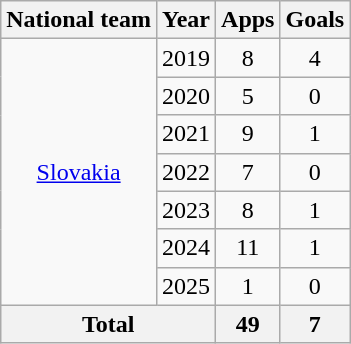<table class="wikitable" style="text-align:center">
<tr>
<th>National team</th>
<th>Year</th>
<th>Apps</th>
<th>Goals</th>
</tr>
<tr>
<td rowspan="7"><a href='#'>Slovakia</a></td>
<td>2019</td>
<td>8</td>
<td>4</td>
</tr>
<tr>
<td>2020</td>
<td>5</td>
<td>0</td>
</tr>
<tr>
<td>2021</td>
<td>9</td>
<td>1</td>
</tr>
<tr>
<td>2022</td>
<td>7</td>
<td>0</td>
</tr>
<tr>
<td>2023</td>
<td>8</td>
<td>1</td>
</tr>
<tr>
<td>2024</td>
<td>11</td>
<td>1</td>
</tr>
<tr>
<td>2025</td>
<td>1</td>
<td>0</td>
</tr>
<tr>
<th colspan="2">Total</th>
<th>49</th>
<th>7</th>
</tr>
</table>
